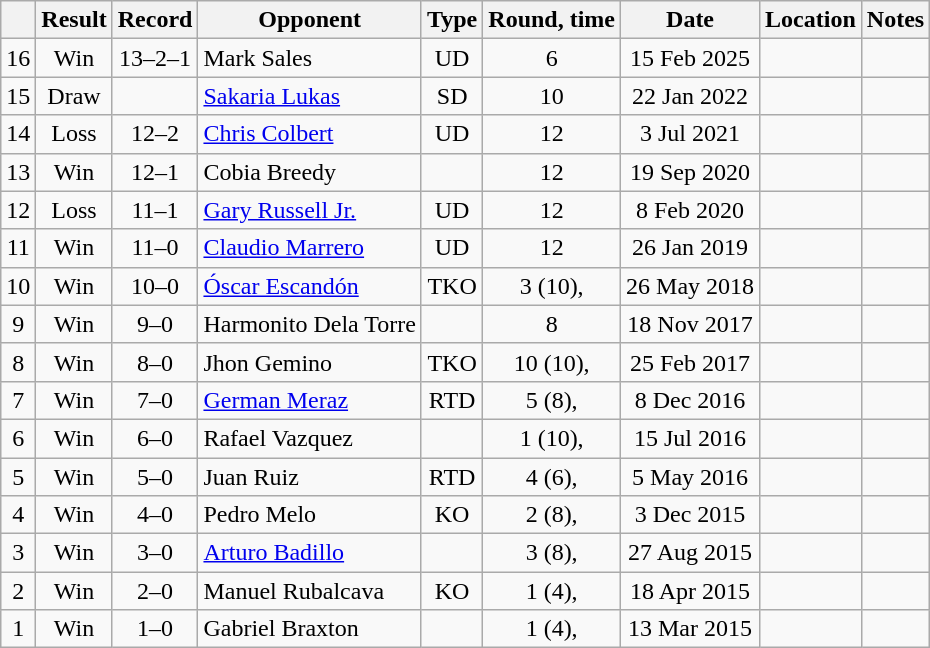<table class="wikitable" style="text-align:center">
<tr>
<th></th>
<th>Result</th>
<th>Record</th>
<th>Opponent</th>
<th>Type</th>
<th>Round, time</th>
<th>Date</th>
<th>Location</th>
<th>Notes</th>
</tr>
<tr>
<td>16</td>
<td>Win</td>
<td>13–2–1</td>
<td align=left>Mark Sales</td>
<td>UD</td>
<td>6</td>
<td>15 Feb 2025</td>
<td align=left></td>
<td></td>
</tr>
<tr>
<td>15</td>
<td>Draw</td>
<td></td>
<td align=left><a href='#'>Sakaria Lukas</a></td>
<td>SD</td>
<td>10</td>
<td>22 Jan 2022</td>
<td align=left></td>
<td></td>
</tr>
<tr>
<td>14</td>
<td>Loss</td>
<td>12–2</td>
<td align=left><a href='#'>Chris Colbert</a></td>
<td>UD</td>
<td>12</td>
<td>3 Jul 2021</td>
<td align=left></td>
<td align=left></td>
</tr>
<tr>
<td>13</td>
<td>Win</td>
<td>12–1</td>
<td align=left>Cobia Breedy</td>
<td></td>
<td>12</td>
<td>19 Sep 2020</td>
<td align=left></td>
<td></td>
</tr>
<tr>
<td>12</td>
<td>Loss</td>
<td>11–1</td>
<td align=left><a href='#'>Gary Russell Jr.</a></td>
<td>UD</td>
<td>12</td>
<td>8 Feb 2020</td>
<td align=left></td>
<td align=left></td>
</tr>
<tr>
<td>11</td>
<td> Win</td>
<td>11–0</td>
<td style="text-align:left;"><a href='#'>Claudio Marrero</a></td>
<td>UD</td>
<td>12</td>
<td>26 Jan 2019</td>
<td style="text-align:left;"></td>
<td style="text-align:left;"></td>
</tr>
<tr>
<td>10</td>
<td>Win</td>
<td>10–0</td>
<td style="text-align:left;"><a href='#'>Óscar Escandón</a></td>
<td>TKO</td>
<td>3 (10), </td>
<td>26 May 2018</td>
<td style="text-align:left;"></td>
<td style="text-align:left;"></td>
</tr>
<tr>
<td>9</td>
<td>Win</td>
<td>9–0</td>
<td style="text-align:left;">Harmonito Dela Torre</td>
<td></td>
<td>8</td>
<td>18 Nov 2017</td>
<td style="text-align:left;"></td>
<td style="text-align:left;"></td>
</tr>
<tr>
<td>8</td>
<td>Win</td>
<td>8–0</td>
<td style="text-align:left;">Jhon Gemino</td>
<td>TKO</td>
<td>10 (10), </td>
<td>25 Feb 2017</td>
<td style="text-align:left;"></td>
<td style="text-align:left;"></td>
</tr>
<tr>
<td>7</td>
<td>Win</td>
<td>7–0</td>
<td style="text-align:left;"><a href='#'>German Meraz</a></td>
<td>RTD</td>
<td>5 (8), </td>
<td>8 Dec 2016</td>
<td style="text-align:left;"></td>
<td style="text-align:left;"></td>
</tr>
<tr>
<td>6</td>
<td>Win</td>
<td>6–0</td>
<td style="text-align:left;">Rafael Vazquez</td>
<td></td>
<td>1 (10), </td>
<td>15 Jul 2016</td>
<td style="text-align:left;"></td>
<td style="text-align:left;"></td>
</tr>
<tr>
<td>5</td>
<td>Win</td>
<td>5–0</td>
<td style="text-align:left;">Juan Ruiz</td>
<td>RTD</td>
<td>4 (6), </td>
<td>5 May 2016</td>
<td style="text-align:left;"></td>
<td style="text-align:left;"></td>
</tr>
<tr>
<td>4</td>
<td>Win</td>
<td>4–0</td>
<td style="text-align:left;">Pedro Melo</td>
<td>KO</td>
<td>2 (8), </td>
<td>3 Dec 2015</td>
<td style="text-align:left;"></td>
<td style="text-align:left;"></td>
</tr>
<tr>
<td>3</td>
<td>Win</td>
<td>3–0</td>
<td style="text-align:left;"><a href='#'>Arturo Badillo</a></td>
<td></td>
<td>3 (8), </td>
<td>27 Aug 2015</td>
<td style="text-align:left;"></td>
<td style="text-align:left;"></td>
</tr>
<tr>
<td>2</td>
<td>Win</td>
<td>2–0</td>
<td style="text-align:left;">Manuel Rubalcava</td>
<td>KO</td>
<td>1 (4), </td>
<td>18 Apr 2015</td>
<td style="text-align:left;"></td>
<td style="text-align:left;"></td>
</tr>
<tr>
<td>1</td>
<td>Win</td>
<td>1–0</td>
<td style="text-align:left;">Gabriel Braxton</td>
<td></td>
<td>1 (4), </td>
<td>13 Mar 2015</td>
<td style="text-align:left;"></td>
<td></td>
</tr>
</table>
